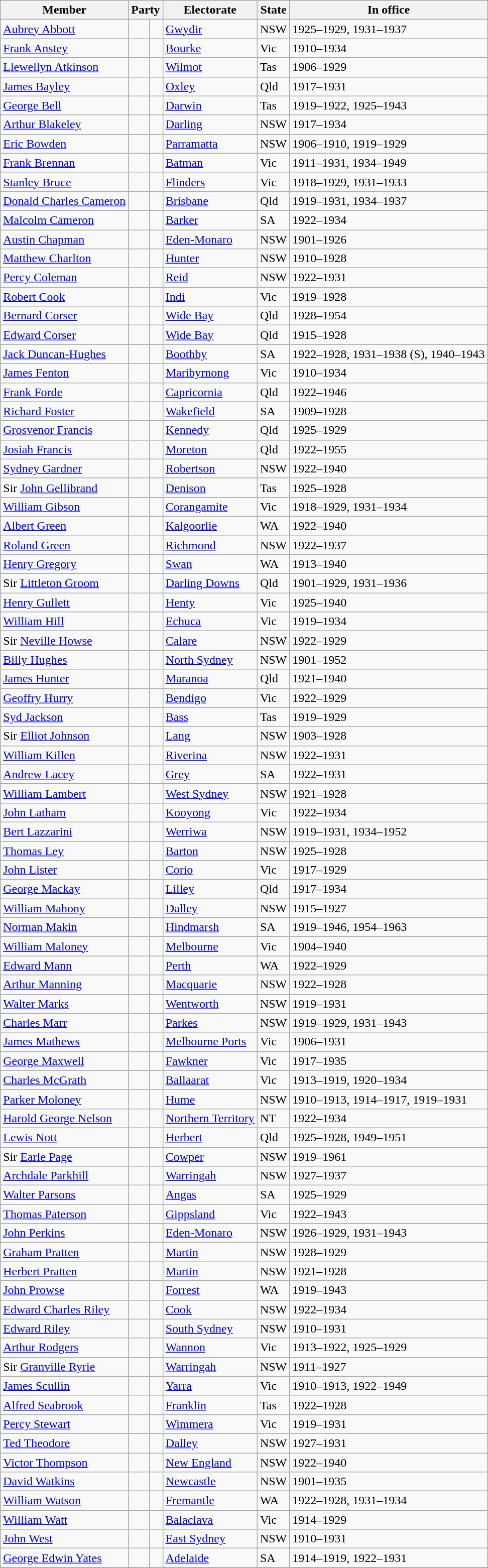<table class="wikitable sortable">
<tr>
<th>Member</th>
<th colspan=2>Party</th>
<th>Electorate</th>
<th>State</th>
<th>In office</th>
</tr>
<tr>
<td><a href='#'>Aubrey Abbott</a></td>
<td> </td>
<td></td>
<td><a href='#'>Gwydir</a></td>
<td>NSW</td>
<td>1925–1929, 1931–1937</td>
</tr>
<tr>
<td><a href='#'>Frank Anstey</a></td>
<td> </td>
<td></td>
<td><a href='#'>Bourke</a></td>
<td>Vic</td>
<td>1910–1934</td>
</tr>
<tr>
<td><a href='#'>Llewellyn Atkinson</a></td>
<td> </td>
<td></td>
<td><a href='#'>Wilmot</a></td>
<td>Tas</td>
<td>1906–1929</td>
</tr>
<tr>
<td><a href='#'>James Bayley</a></td>
<td> </td>
<td></td>
<td><a href='#'>Oxley</a></td>
<td>Qld</td>
<td>1917–1931</td>
</tr>
<tr>
<td><a href='#'>George Bell</a></td>
<td> </td>
<td></td>
<td><a href='#'>Darwin</a></td>
<td>Tas</td>
<td>1919–1922, 1925–1943</td>
</tr>
<tr>
<td><a href='#'>Arthur Blakeley</a></td>
<td> </td>
<td></td>
<td><a href='#'>Darling</a></td>
<td>NSW</td>
<td>1917–1934</td>
</tr>
<tr>
<td><a href='#'>Eric Bowden</a></td>
<td> </td>
<td></td>
<td><a href='#'>Parramatta</a></td>
<td>NSW</td>
<td>1906–1910, 1919–1929</td>
</tr>
<tr>
<td><a href='#'>Frank Brennan</a></td>
<td> </td>
<td></td>
<td><a href='#'>Batman</a></td>
<td>Vic</td>
<td>1911–1931, 1934–1949</td>
</tr>
<tr>
<td><a href='#'>Stanley Bruce</a></td>
<td> </td>
<td></td>
<td><a href='#'>Flinders</a></td>
<td>Vic</td>
<td>1918–1929, 1931–1933</td>
</tr>
<tr>
<td><a href='#'>Donald Charles Cameron</a></td>
<td> </td>
<td></td>
<td><a href='#'>Brisbane</a></td>
<td>Qld</td>
<td>1919–1931, 1934–1937</td>
</tr>
<tr>
<td><a href='#'>Malcolm Cameron</a></td>
<td> </td>
<td></td>
<td><a href='#'>Barker</a></td>
<td>SA</td>
<td>1922–1934</td>
</tr>
<tr>
<td><a href='#'>Austin Chapman</a></td>
<td> </td>
<td></td>
<td><a href='#'>Eden-Monaro</a></td>
<td>NSW</td>
<td>1901–1926</td>
</tr>
<tr>
<td><a href='#'>Matthew Charlton</a></td>
<td> </td>
<td></td>
<td><a href='#'>Hunter</a></td>
<td>NSW</td>
<td>1910–1928</td>
</tr>
<tr>
<td><a href='#'>Percy Coleman</a></td>
<td> </td>
<td></td>
<td><a href='#'>Reid</a></td>
<td>NSW</td>
<td>1922–1931</td>
</tr>
<tr>
<td><a href='#'>Robert Cook</a></td>
<td> </td>
<td></td>
<td><a href='#'>Indi</a></td>
<td>Vic</td>
<td>1919–1928</td>
</tr>
<tr>
<td><a href='#'>Bernard Corser</a></td>
<td> </td>
<td></td>
<td><a href='#'>Wide Bay</a></td>
<td>Qld</td>
<td>1928–1954</td>
</tr>
<tr>
<td><a href='#'>Edward Corser</a></td>
<td> </td>
<td></td>
<td><a href='#'>Wide Bay</a></td>
<td>Qld</td>
<td>1915–1928</td>
</tr>
<tr>
<td><a href='#'>Jack Duncan-Hughes</a></td>
<td> </td>
<td></td>
<td><a href='#'>Boothby</a></td>
<td>SA</td>
<td>1922–1928, 1931–1938 (S), 1940–1943</td>
</tr>
<tr>
<td><a href='#'>James Fenton</a></td>
<td> </td>
<td></td>
<td><a href='#'>Maribyrnong</a></td>
<td>Vic</td>
<td>1910–1934</td>
</tr>
<tr>
<td><a href='#'>Frank Forde</a></td>
<td> </td>
<td></td>
<td><a href='#'>Capricornia</a></td>
<td>Qld</td>
<td>1922–1946</td>
</tr>
<tr>
<td><a href='#'>Richard Foster</a></td>
<td> </td>
<td></td>
<td><a href='#'>Wakefield</a></td>
<td>SA</td>
<td>1909–1928</td>
</tr>
<tr>
<td><a href='#'>Grosvenor Francis</a></td>
<td> </td>
<td></td>
<td><a href='#'>Kennedy</a></td>
<td>Qld</td>
<td>1925–1929</td>
</tr>
<tr>
<td><a href='#'>Josiah Francis</a></td>
<td> </td>
<td></td>
<td><a href='#'>Moreton</a></td>
<td>Qld</td>
<td>1922–1955</td>
</tr>
<tr>
<td><a href='#'>Sydney Gardner</a></td>
<td> </td>
<td></td>
<td><a href='#'>Robertson</a></td>
<td>NSW</td>
<td>1922–1940</td>
</tr>
<tr>
<td>Sir <a href='#'>John Gellibrand</a></td>
<td> </td>
<td></td>
<td><a href='#'>Denison</a></td>
<td>Tas</td>
<td>1925–1928</td>
</tr>
<tr>
<td><a href='#'>William Gibson</a></td>
<td> </td>
<td></td>
<td><a href='#'>Corangamite</a></td>
<td>Vic</td>
<td>1918–1929, 1931–1934</td>
</tr>
<tr>
<td><a href='#'>Albert Green</a></td>
<td> </td>
<td></td>
<td><a href='#'>Kalgoorlie</a></td>
<td>WA</td>
<td>1922–1940</td>
</tr>
<tr>
<td><a href='#'>Roland Green</a></td>
<td> </td>
<td></td>
<td><a href='#'>Richmond</a></td>
<td>NSW</td>
<td>1922–1937</td>
</tr>
<tr>
<td><a href='#'>Henry Gregory</a></td>
<td> </td>
<td></td>
<td><a href='#'>Swan</a></td>
<td>WA</td>
<td>1913–1940</td>
</tr>
<tr>
<td>Sir <a href='#'>Littleton Groom</a></td>
<td> </td>
<td></td>
<td><a href='#'>Darling Downs</a></td>
<td>Qld</td>
<td>1901–1929, 1931–1936</td>
</tr>
<tr>
<td><a href='#'>Henry Gullett</a></td>
<td> </td>
<td></td>
<td><a href='#'>Henty</a></td>
<td>Vic</td>
<td>1925–1940</td>
</tr>
<tr>
<td><a href='#'>William Hill</a></td>
<td> </td>
<td></td>
<td><a href='#'>Echuca</a></td>
<td>Vic</td>
<td>1919–1934</td>
</tr>
<tr>
<td>Sir <a href='#'>Neville Howse</a></td>
<td> </td>
<td></td>
<td><a href='#'>Calare</a></td>
<td>NSW</td>
<td>1922–1929</td>
</tr>
<tr>
<td><a href='#'>Billy Hughes</a></td>
<td> </td>
<td></td>
<td><a href='#'>North Sydney</a></td>
<td>NSW</td>
<td>1901–1952</td>
</tr>
<tr>
<td><a href='#'>James Hunter</a></td>
<td> </td>
<td></td>
<td><a href='#'>Maranoa</a></td>
<td>Qld</td>
<td>1921–1940</td>
</tr>
<tr>
<td><a href='#'>Geoffry Hurry</a></td>
<td> </td>
<td></td>
<td><a href='#'>Bendigo</a></td>
<td>Vic</td>
<td>1922–1929</td>
</tr>
<tr>
<td><a href='#'>Syd Jackson</a></td>
<td> </td>
<td></td>
<td><a href='#'>Bass</a></td>
<td>Tas</td>
<td>1919–1929</td>
</tr>
<tr>
<td>Sir <a href='#'>Elliot Johnson</a></td>
<td> </td>
<td></td>
<td><a href='#'>Lang</a></td>
<td>NSW</td>
<td>1903–1928</td>
</tr>
<tr>
<td><a href='#'>William Killen</a></td>
<td> </td>
<td></td>
<td><a href='#'>Riverina</a></td>
<td>NSW</td>
<td>1922–1931</td>
</tr>
<tr>
<td><a href='#'>Andrew Lacey</a></td>
<td> </td>
<td></td>
<td><a href='#'>Grey</a></td>
<td>SA</td>
<td>1922–1931</td>
</tr>
<tr>
<td><a href='#'>William Lambert</a></td>
<td> </td>
<td></td>
<td><a href='#'>West Sydney</a></td>
<td>NSW</td>
<td>1921–1928</td>
</tr>
<tr>
<td><a href='#'>John Latham</a></td>
<td> </td>
<td></td>
<td><a href='#'>Kooyong</a></td>
<td>Vic</td>
<td>1922–1934</td>
</tr>
<tr>
<td><a href='#'>Bert Lazzarini</a></td>
<td> </td>
<td></td>
<td><a href='#'>Werriwa</a></td>
<td>NSW</td>
<td>1919–1931, 1934–1952</td>
</tr>
<tr>
<td><a href='#'>Thomas Ley</a></td>
<td> </td>
<td></td>
<td><a href='#'>Barton</a></td>
<td>NSW</td>
<td>1925–1928</td>
</tr>
<tr>
<td><a href='#'>John Lister</a></td>
<td> </td>
<td></td>
<td><a href='#'>Corio</a></td>
<td>Vic</td>
<td>1917–1929</td>
</tr>
<tr>
<td><a href='#'>George Mackay</a></td>
<td> </td>
<td></td>
<td><a href='#'>Lilley</a></td>
<td>Qld</td>
<td>1917–1934</td>
</tr>
<tr>
<td><a href='#'>William Mahony</a></td>
<td> </td>
<td></td>
<td><a href='#'>Dalley</a></td>
<td>NSW</td>
<td>1915–1927</td>
</tr>
<tr>
<td><a href='#'>Norman Makin</a></td>
<td> </td>
<td></td>
<td><a href='#'>Hindmarsh</a></td>
<td>SA</td>
<td>1919–1946, 1954–1963</td>
</tr>
<tr>
<td><a href='#'>William Maloney</a></td>
<td> </td>
<td></td>
<td><a href='#'>Melbourne</a></td>
<td>Vic</td>
<td>1904–1940</td>
</tr>
<tr>
<td><a href='#'>Edward Mann</a></td>
<td> </td>
<td></td>
<td><a href='#'>Perth</a></td>
<td>WA</td>
<td>1922–1929</td>
</tr>
<tr>
<td><a href='#'>Arthur Manning</a></td>
<td> </td>
<td></td>
<td><a href='#'>Macquarie</a></td>
<td>NSW</td>
<td>1922–1928</td>
</tr>
<tr>
<td><a href='#'>Walter Marks</a></td>
<td> </td>
<td></td>
<td><a href='#'>Wentworth</a></td>
<td>NSW</td>
<td>1919–1931</td>
</tr>
<tr>
<td><a href='#'>Charles Marr</a></td>
<td> </td>
<td></td>
<td><a href='#'>Parkes</a></td>
<td>NSW</td>
<td>1919–1929, 1931–1943</td>
</tr>
<tr>
<td><a href='#'>James Mathews</a></td>
<td> </td>
<td></td>
<td><a href='#'>Melbourne Ports</a></td>
<td>Vic</td>
<td>1906–1931</td>
</tr>
<tr>
<td><a href='#'>George Maxwell</a></td>
<td> </td>
<td></td>
<td><a href='#'>Fawkner</a></td>
<td>Vic</td>
<td>1917–1935</td>
</tr>
<tr>
<td><a href='#'>Charles McGrath</a></td>
<td> </td>
<td></td>
<td><a href='#'>Ballaarat</a></td>
<td>Vic</td>
<td>1913–1919, 1920–1934</td>
</tr>
<tr>
<td><a href='#'>Parker Moloney</a></td>
<td> </td>
<td></td>
<td><a href='#'>Hume</a></td>
<td>NSW</td>
<td>1910–1913, 1914–1917, 1919–1931</td>
</tr>
<tr>
<td><a href='#'>Harold George Nelson</a></td>
<td> </td>
<td></td>
<td><a href='#'>Northern Territory</a></td>
<td>NT</td>
<td>1922–1934</td>
</tr>
<tr>
<td><a href='#'>Lewis Nott</a></td>
<td> </td>
<td></td>
<td><a href='#'>Herbert</a></td>
<td>Qld</td>
<td>1925–1928, 1949–1951</td>
</tr>
<tr>
<td>Sir <a href='#'>Earle Page</a></td>
<td> </td>
<td></td>
<td><a href='#'>Cowper</a></td>
<td>NSW</td>
<td>1919–1961</td>
</tr>
<tr>
<td><a href='#'>Archdale Parkhill</a></td>
<td> </td>
<td></td>
<td><a href='#'>Warringah</a></td>
<td>NSW</td>
<td>1927–1937</td>
</tr>
<tr>
<td><a href='#'>Walter Parsons</a></td>
<td> </td>
<td></td>
<td><a href='#'>Angas</a></td>
<td>SA</td>
<td>1925–1929</td>
</tr>
<tr>
<td><a href='#'>Thomas Paterson</a></td>
<td> </td>
<td></td>
<td><a href='#'>Gippsland</a></td>
<td>Vic</td>
<td>1922–1943</td>
</tr>
<tr>
<td><a href='#'>John Perkins</a></td>
<td> </td>
<td></td>
<td><a href='#'>Eden-Monaro</a></td>
<td>NSW</td>
<td>1926–1929, 1931–1943</td>
</tr>
<tr>
<td><a href='#'>Graham Pratten</a></td>
<td> </td>
<td></td>
<td><a href='#'>Martin</a></td>
<td>NSW</td>
<td>1928–1929</td>
</tr>
<tr>
<td><a href='#'>Herbert Pratten</a></td>
<td> </td>
<td></td>
<td><a href='#'>Martin</a></td>
<td>NSW</td>
<td>1921–1928</td>
</tr>
<tr>
<td><a href='#'>John Prowse</a></td>
<td> </td>
<td></td>
<td><a href='#'>Forrest</a></td>
<td>WA</td>
<td>1919–1943</td>
</tr>
<tr>
<td><a href='#'>Edward Charles Riley</a></td>
<td> </td>
<td></td>
<td><a href='#'>Cook</a></td>
<td>NSW</td>
<td>1922–1934</td>
</tr>
<tr>
<td><a href='#'>Edward Riley</a></td>
<td> </td>
<td></td>
<td><a href='#'>South Sydney</a></td>
<td>NSW</td>
<td>1910–1931</td>
</tr>
<tr>
<td><a href='#'>Arthur Rodgers</a></td>
<td> </td>
<td></td>
<td><a href='#'>Wannon</a></td>
<td>Vic</td>
<td>1913–1922, 1925–1929</td>
</tr>
<tr>
<td>Sir <a href='#'>Granville Ryrie</a></td>
<td> </td>
<td></td>
<td><a href='#'>Warringah</a></td>
<td>NSW</td>
<td>1911–1927</td>
</tr>
<tr>
<td><a href='#'>James Scullin</a></td>
<td> </td>
<td></td>
<td><a href='#'>Yarra</a></td>
<td>Vic</td>
<td>1910–1913, 1922–1949</td>
</tr>
<tr>
<td><a href='#'>Alfred Seabrook</a></td>
<td> </td>
<td></td>
<td><a href='#'>Franklin</a></td>
<td>Tas</td>
<td>1922–1928</td>
</tr>
<tr>
<td><a href='#'>Percy Stewart</a></td>
<td> </td>
<td></td>
<td><a href='#'>Wimmera</a></td>
<td>Vic</td>
<td>1919–1931</td>
</tr>
<tr>
<td><a href='#'>Ted Theodore</a></td>
<td> </td>
<td></td>
<td><a href='#'>Dalley</a></td>
<td>NSW</td>
<td>1927–1931</td>
</tr>
<tr>
<td><a href='#'>Victor Thompson</a></td>
<td> </td>
<td></td>
<td><a href='#'>New England</a></td>
<td>NSW</td>
<td>1922–1940</td>
</tr>
<tr>
<td><a href='#'>David Watkins</a></td>
<td> </td>
<td></td>
<td><a href='#'>Newcastle</a></td>
<td>NSW</td>
<td>1901–1935</td>
</tr>
<tr>
<td><a href='#'>William Watson</a></td>
<td> </td>
<td></td>
<td><a href='#'>Fremantle</a></td>
<td>WA</td>
<td>1922–1928, 1931–1934</td>
</tr>
<tr>
<td><a href='#'>William Watt</a></td>
<td> </td>
<td></td>
<td><a href='#'>Balaclava</a></td>
<td>Vic</td>
<td>1914–1929</td>
</tr>
<tr>
<td><a href='#'>John West</a></td>
<td> </td>
<td></td>
<td><a href='#'>East Sydney</a></td>
<td>NSW</td>
<td>1910–1931</td>
</tr>
<tr>
<td><a href='#'>George Edwin Yates</a></td>
<td> </td>
<td></td>
<td><a href='#'>Adelaide</a></td>
<td>SA</td>
<td>1914–1919, 1922–1931</td>
</tr>
<tr>
</tr>
</table>
